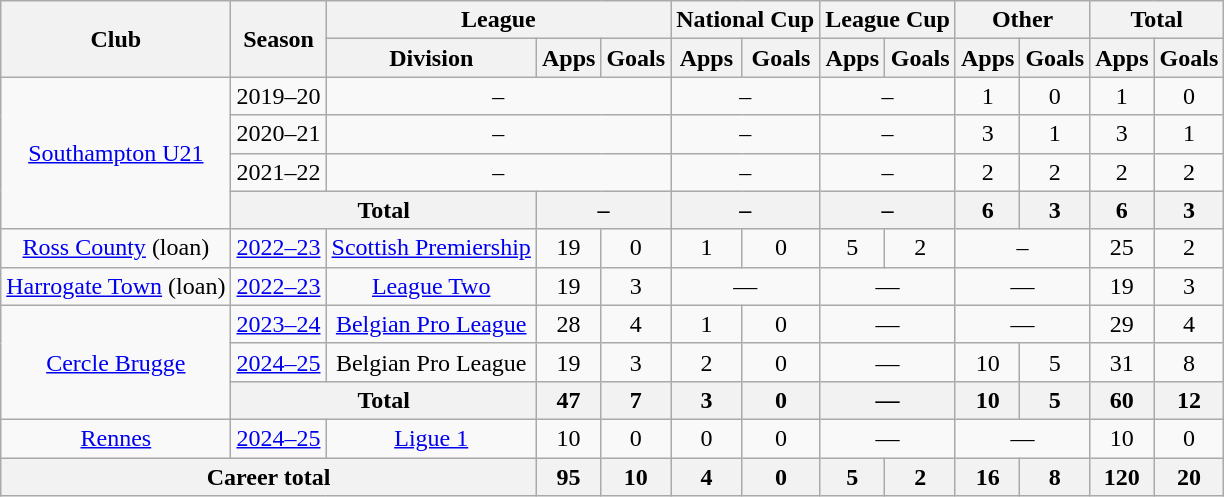<table class=wikitable style=text-align:center>
<tr>
<th rowspan=2>Club</th>
<th rowspan=2>Season</th>
<th colspan=3>League</th>
<th colspan=2>National Cup</th>
<th colspan=2>League Cup</th>
<th colspan=2>Other</th>
<th colspan=2>Total</th>
</tr>
<tr>
<th>Division</th>
<th>Apps</th>
<th>Goals</th>
<th>Apps</th>
<th>Goals</th>
<th>Apps</th>
<th>Goals</th>
<th>Apps</th>
<th>Goals</th>
<th>Apps</th>
<th>Goals</th>
</tr>
<tr>
<td rowspan=4><a href='#'>Southampton U21</a></td>
<td>2019–20</td>
<td colspan="3">–</td>
<td colspan="2">–</td>
<td colspan="2">–</td>
<td>1</td>
<td>0</td>
<td>1</td>
<td>0</td>
</tr>
<tr>
<td>2020–21</td>
<td colspan="3">–</td>
<td colspan="2">–</td>
<td colspan="2">–</td>
<td>3</td>
<td>1</td>
<td>3</td>
<td>1</td>
</tr>
<tr>
<td>2021–22</td>
<td colspan="3">–</td>
<td colspan="2">–</td>
<td colspan="2">–</td>
<td>2</td>
<td>2</td>
<td>2</td>
<td>2</td>
</tr>
<tr>
<th colspan=2>Total</th>
<th colspan="2">–</th>
<th colspan="2">–</th>
<th colspan="2">–</th>
<th>6</th>
<th>3</th>
<th>6</th>
<th>3</th>
</tr>
<tr>
<td><a href='#'>Ross County</a> (loan)</td>
<td><a href='#'>2022–23</a></td>
<td><a href='#'>Scottish Premiership</a></td>
<td>19</td>
<td>0</td>
<td>1</td>
<td>0</td>
<td>5</td>
<td>2</td>
<td colspan="2">–</td>
<td>25</td>
<td>2</td>
</tr>
<tr>
<td><a href='#'>Harrogate Town</a> (loan)</td>
<td><a href='#'>2022–23</a></td>
<td><a href='#'>League Two</a></td>
<td>19</td>
<td>3</td>
<td colspan="2">—</td>
<td colspan="2">—</td>
<td colspan="2">—</td>
<td>19</td>
<td>3</td>
</tr>
<tr>
<td rowspan="3"><a href='#'>Cercle Brugge</a></td>
<td><a href='#'>2023–24</a></td>
<td><a href='#'>Belgian Pro League</a></td>
<td>28</td>
<td>4</td>
<td>1</td>
<td>0</td>
<td colspan="2">—</td>
<td colspan="2">—</td>
<td>29</td>
<td>4</td>
</tr>
<tr>
<td><a href='#'>2024–25</a></td>
<td>Belgian Pro League</td>
<td>19</td>
<td>3</td>
<td>2</td>
<td>0</td>
<td colspan="2">—</td>
<td>10</td>
<td>5</td>
<td>31</td>
<td>8</td>
</tr>
<tr>
<th colspan="2">Total</th>
<th>47</th>
<th>7</th>
<th>3</th>
<th>0</th>
<th colspan="2">—</th>
<th>10</th>
<th>5</th>
<th>60</th>
<th>12</th>
</tr>
<tr>
<td><a href='#'>Rennes</a></td>
<td><a href='#'>2024–25</a></td>
<td><a href='#'>Ligue 1</a></td>
<td>10</td>
<td>0</td>
<td>0</td>
<td>0</td>
<td colspan="2">—</td>
<td colspan="2">—</td>
<td>10</td>
<td>0</td>
</tr>
<tr>
<th colspan=3>Career total</th>
<th>95</th>
<th>10</th>
<th>4</th>
<th>0</th>
<th>5</th>
<th>2</th>
<th>16</th>
<th>8</th>
<th>120</th>
<th>20</th>
</tr>
</table>
